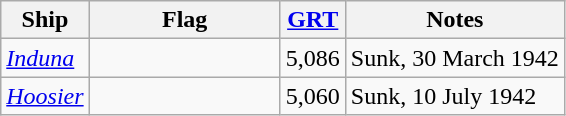<table class="wikitable sortable">
<tr>
<th width="50px">Ship</th>
<th width="120px">Flag</th>
<th width="25px"><a href='#'>GRT</a></th>
<th>Notes</th>
</tr>
<tr>
<td align="left"><a href='#'><em>Induna</em></a></td>
<td align="left"></td>
<td align="right">5,086</td>
<td align="left">Sunk, 30 March 1942</td>
</tr>
<tr>
<td align="left"><a href='#'><em>Hoosier</em></a></td>
<td align="left"></td>
<td align="right">5,060</td>
<td align="left">Sunk, 10 July 1942</td>
</tr>
</table>
